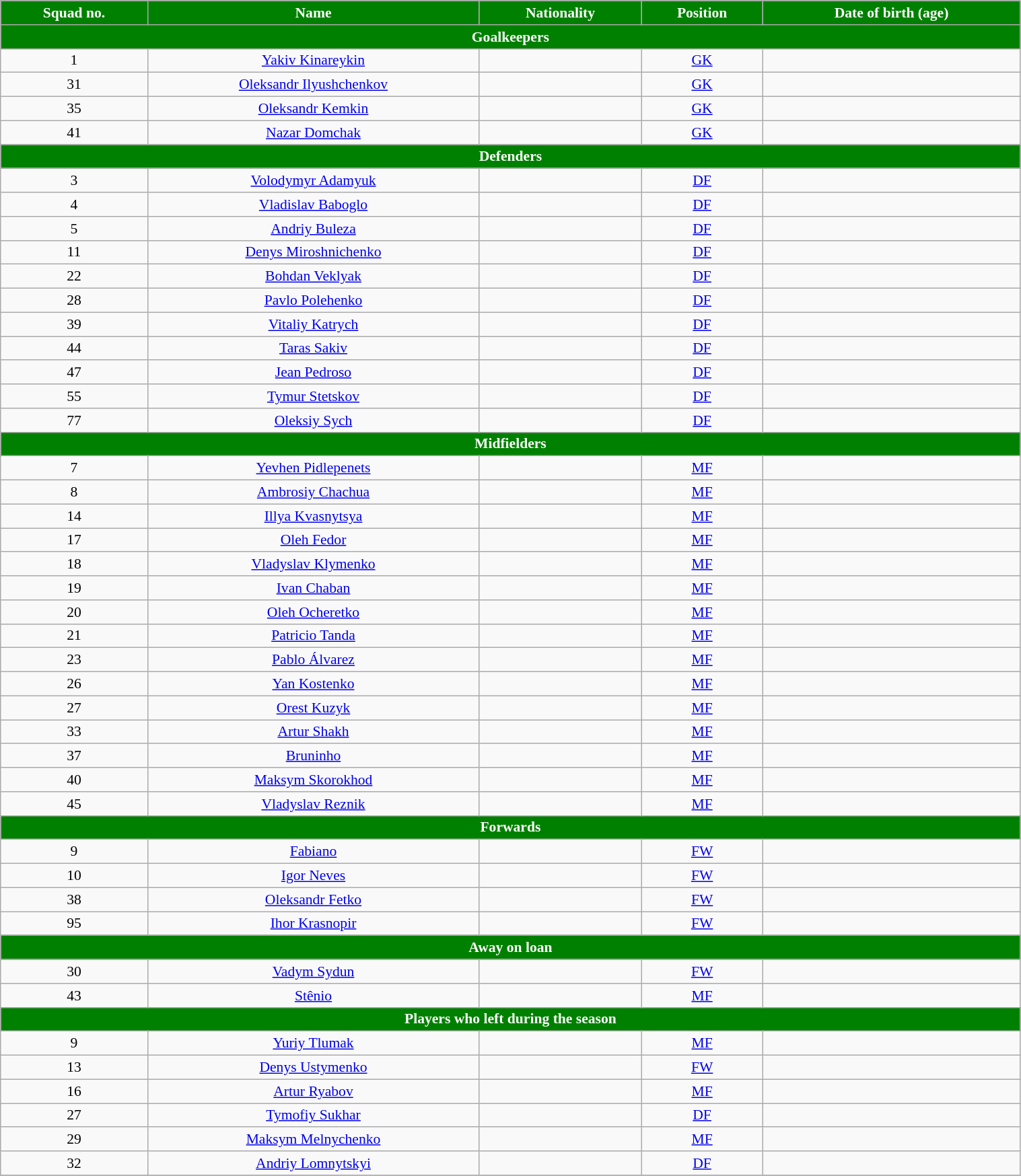<table class="wikitable" style="text-align:center; font-size:90%; width:80%">
<tr>
<th style="background:green; color:white; text-align:center">Squad no.</th>
<th style="background:green; color:white; text-align:center">Name</th>
<th style="background:green; color:white; text-align:center">Nationality</th>
<th style="background:green; color:white; text-align:center">Position</th>
<th style="background:green; color:white; text-align:center">Date of birth (age)</th>
</tr>
<tr>
<th colspan="6" style="background:green; color:white; text-align:center">Goalkeepers</th>
</tr>
<tr>
<td>1</td>
<td><a href='#'>Yakiv Kinareykin</a></td>
<td></td>
<td><a href='#'>GK</a></td>
<td></td>
</tr>
<tr>
<td>31</td>
<td><a href='#'>Oleksandr Ilyushchenkov</a></td>
<td></td>
<td><a href='#'>GK</a></td>
<td></td>
</tr>
<tr>
<td>35</td>
<td><a href='#'>Oleksandr Kemkin</a></td>
<td></td>
<td><a href='#'>GK</a></td>
<td></td>
</tr>
<tr>
<td>41</td>
<td><a href='#'>Nazar Domchak</a></td>
<td></td>
<td><a href='#'>GK</a></td>
<td></td>
</tr>
<tr>
<th colspan="6" style="background:green; color:white; text-align:center">Defenders</th>
</tr>
<tr>
<td>3</td>
<td><a href='#'>Volodymyr Adamyuk</a></td>
<td></td>
<td><a href='#'>DF</a></td>
<td></td>
</tr>
<tr>
<td>4</td>
<td><a href='#'>Vladislav Baboglo</a></td>
<td></td>
<td><a href='#'>DF</a></td>
<td></td>
</tr>
<tr>
<td>5</td>
<td><a href='#'>Andriy Buleza</a></td>
<td></td>
<td><a href='#'>DF</a></td>
<td></td>
</tr>
<tr>
<td>11</td>
<td><a href='#'>Denys Miroshnichenko</a></td>
<td></td>
<td><a href='#'>DF</a></td>
<td></td>
</tr>
<tr>
<td>22</td>
<td><a href='#'>Bohdan Veklyak</a></td>
<td></td>
<td><a href='#'>DF</a></td>
<td></td>
</tr>
<tr>
<td>28</td>
<td><a href='#'>Pavlo Polehenko</a></td>
<td></td>
<td><a href='#'>DF</a></td>
<td></td>
</tr>
<tr>
<td>39</td>
<td><a href='#'>Vitaliy Katrych</a></td>
<td></td>
<td><a href='#'>DF</a></td>
<td></td>
</tr>
<tr>
<td>44</td>
<td><a href='#'>Taras Sakiv</a></td>
<td></td>
<td><a href='#'>DF</a></td>
<td></td>
</tr>
<tr>
<td>47</td>
<td><a href='#'>Jean Pedroso</a></td>
<td></td>
<td><a href='#'>DF</a></td>
<td></td>
</tr>
<tr>
<td>55</td>
<td><a href='#'>Tymur Stetskov</a></td>
<td></td>
<td><a href='#'>DF</a></td>
<td></td>
</tr>
<tr>
<td>77</td>
<td><a href='#'>Oleksiy Sych</a></td>
<td></td>
<td><a href='#'>DF</a></td>
<td></td>
</tr>
<tr>
<th colspan="6" style="background:green; color:white; text-align:center">Midfielders</th>
</tr>
<tr>
<td>7</td>
<td><a href='#'>Yevhen Pidlepenets</a></td>
<td></td>
<td><a href='#'>MF</a></td>
<td></td>
</tr>
<tr>
<td>8</td>
<td><a href='#'>Ambrosiy Chachua</a></td>
<td></td>
<td><a href='#'>MF</a></td>
<td></td>
</tr>
<tr>
<td>14</td>
<td><a href='#'>Illya Kvasnytsya</a></td>
<td></td>
<td><a href='#'>MF</a></td>
<td></td>
</tr>
<tr>
<td>17</td>
<td><a href='#'>Oleh Fedor</a></td>
<td></td>
<td><a href='#'>MF</a></td>
<td></td>
</tr>
<tr>
<td>18</td>
<td><a href='#'>Vladyslav Klymenko</a></td>
<td></td>
<td><a href='#'>MF</a></td>
<td></td>
</tr>
<tr>
<td>19</td>
<td><a href='#'>Ivan Chaban</a></td>
<td></td>
<td><a href='#'>MF</a></td>
<td></td>
</tr>
<tr>
<td>20</td>
<td><a href='#'>Oleh Ocheretko</a></td>
<td></td>
<td><a href='#'>MF</a></td>
<td></td>
</tr>
<tr>
<td>21</td>
<td><a href='#'>Patricio Tanda</a></td>
<td></td>
<td><a href='#'>MF</a></td>
<td></td>
</tr>
<tr>
<td>23</td>
<td><a href='#'>Pablo Álvarez</a></td>
<td></td>
<td><a href='#'>MF</a></td>
<td></td>
</tr>
<tr>
<td>26</td>
<td><a href='#'>Yan Kostenko</a></td>
<td></td>
<td><a href='#'>MF</a></td>
<td></td>
</tr>
<tr>
<td>27</td>
<td><a href='#'>Orest Kuzyk</a></td>
<td></td>
<td><a href='#'>MF</a></td>
<td></td>
</tr>
<tr>
<td>33</td>
<td><a href='#'>Artur Shakh</a></td>
<td></td>
<td><a href='#'>MF</a></td>
<td></td>
</tr>
<tr>
<td>37</td>
<td><a href='#'>Bruninho</a></td>
<td></td>
<td><a href='#'>MF</a></td>
<td></td>
</tr>
<tr>
<td>40</td>
<td><a href='#'>Maksym Skorokhod</a></td>
<td></td>
<td><a href='#'>MF</a></td>
<td></td>
</tr>
<tr>
<td>45</td>
<td><a href='#'>Vladyslav Reznik</a></td>
<td></td>
<td><a href='#'>MF</a></td>
<td></td>
</tr>
<tr>
<th colspan="7" style="background:green; color:white; text-align:center">Forwards</th>
</tr>
<tr>
<td>9</td>
<td><a href='#'>Fabiano</a></td>
<td></td>
<td><a href='#'>FW</a></td>
<td></td>
</tr>
<tr>
<td>10</td>
<td><a href='#'>Igor Neves</a></td>
<td></td>
<td><a href='#'>FW</a></td>
<td></td>
</tr>
<tr>
<td>38</td>
<td><a href='#'>Oleksandr Fetko</a></td>
<td></td>
<td><a href='#'>FW</a></td>
<td></td>
</tr>
<tr>
<td>95</td>
<td><a href='#'>Ihor Krasnopir</a></td>
<td></td>
<td><a href='#'>FW</a></td>
<td></td>
</tr>
<tr>
<th colspan="7" style="background:green; color:white; text-align:center">Away on loan</th>
</tr>
<tr>
<td>30</td>
<td><a href='#'>Vadym Sydun</a></td>
<td></td>
<td><a href='#'>FW</a></td>
<td></td>
</tr>
<tr>
<td>43</td>
<td><a href='#'>Stênio</a></td>
<td></td>
<td><a href='#'>MF</a></td>
<td></td>
</tr>
<tr>
<th colspan="7" style="background:green; color:white; text-align:center">Players who left during the season</th>
</tr>
<tr>
<td>9</td>
<td><a href='#'>Yuriy Tlumak</a></td>
<td></td>
<td><a href='#'>MF</a></td>
<td></td>
</tr>
<tr>
<td>13</td>
<td><a href='#'>Denys Ustymenko</a></td>
<td></td>
<td><a href='#'>FW</a></td>
<td></td>
</tr>
<tr>
<td>16</td>
<td><a href='#'>Artur Ryabov</a></td>
<td></td>
<td><a href='#'>MF</a></td>
<td></td>
</tr>
<tr>
<td>27</td>
<td><a href='#'>Tymofiy Sukhar</a></td>
<td></td>
<td><a href='#'>DF</a></td>
<td></td>
</tr>
<tr>
<td>29</td>
<td><a href='#'>Maksym Melnychenko</a></td>
<td></td>
<td><a href='#'>MF</a></td>
<td></td>
</tr>
<tr>
<td>32</td>
<td><a href='#'>Andriy Lomnytskyi</a></td>
<td></td>
<td><a href='#'>DF</a></td>
<td></td>
</tr>
<tr>
</tr>
</table>
